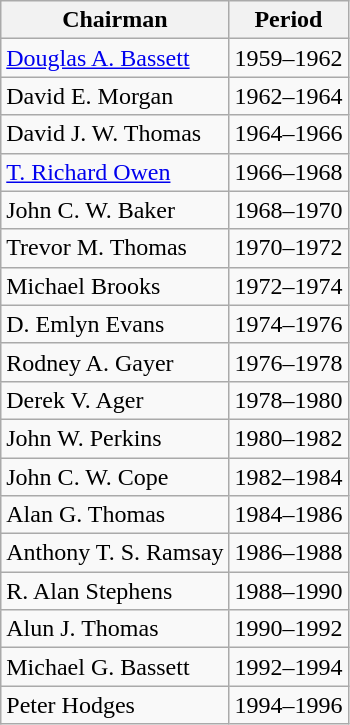<table class="wikitable">
<tr>
<th>Chairman</th>
<th>Period</th>
</tr>
<tr>
<td><a href='#'>Douglas A. Bassett</a></td>
<td>1959–1962</td>
</tr>
<tr>
<td>David E. Morgan</td>
<td>1962–1964</td>
</tr>
<tr>
<td>David J. W. Thomas</td>
<td>1964–1966</td>
</tr>
<tr>
<td><a href='#'>T. Richard Owen</a></td>
<td>1966–1968</td>
</tr>
<tr>
<td>John C. W. Baker</td>
<td>1968–1970</td>
</tr>
<tr>
<td>Trevor M. Thomas</td>
<td>1970–1972</td>
</tr>
<tr>
<td>Michael Brooks</td>
<td>1972–1974</td>
</tr>
<tr>
<td>D. Emlyn Evans</td>
<td>1974–1976</td>
</tr>
<tr>
<td>Rodney A. Gayer</td>
<td>1976–1978</td>
</tr>
<tr>
<td>Derek V. Ager</td>
<td>1978–1980</td>
</tr>
<tr>
<td>John W. Perkins</td>
<td>1980–1982</td>
</tr>
<tr>
<td>John C. W. Cope</td>
<td>1982–1984</td>
</tr>
<tr>
<td>Alan G. Thomas</td>
<td>1984–1986</td>
</tr>
<tr>
<td>Anthony T. S. Ramsay</td>
<td>1986–1988</td>
</tr>
<tr>
<td>R. Alan Stephens</td>
<td>1988–1990</td>
</tr>
<tr>
<td>Alun J. Thomas</td>
<td>1990–1992</td>
</tr>
<tr>
<td>Michael G. Bassett</td>
<td>1992–1994</td>
</tr>
<tr>
<td>Peter Hodges</td>
<td>1994–1996</td>
</tr>
</table>
